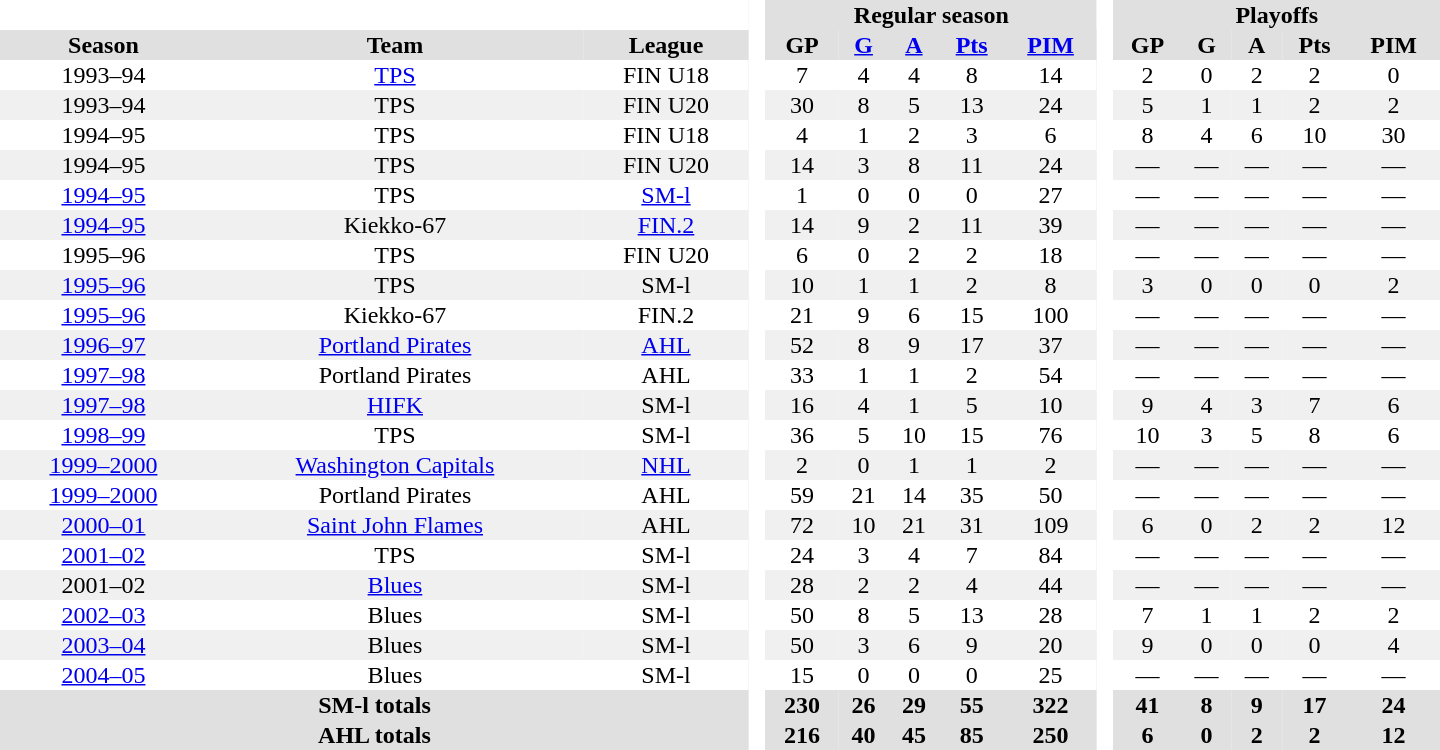<table border="0" cellpadding="1" cellspacing="0" style="text-align:center; width:60em">
<tr bgcolor="#e0e0e0">
<th colspan="3" bgcolor="#ffffff"> </th>
<th rowspan="100" bgcolor="#ffffff"> </th>
<th colspan="5">Regular season</th>
<th rowspan="100" bgcolor="#ffffff"> </th>
<th colspan="5">Playoffs</th>
</tr>
<tr bgcolor="#e0e0e0">
<th>Season</th>
<th>Team</th>
<th>League</th>
<th>GP</th>
<th><a href='#'>G</a></th>
<th><a href='#'>A</a></th>
<th><a href='#'>Pts</a></th>
<th><a href='#'>PIM</a></th>
<th>GP</th>
<th>G</th>
<th>A</th>
<th>Pts</th>
<th>PIM</th>
</tr>
<tr>
<td>1993–94</td>
<td><a href='#'>TPS</a></td>
<td>FIN U18</td>
<td>7</td>
<td>4</td>
<td>4</td>
<td>8</td>
<td>14</td>
<td>2</td>
<td>0</td>
<td>2</td>
<td>2</td>
<td>0</td>
</tr>
<tr bgcolor="#f0f0f0">
<td>1993–94</td>
<td>TPS</td>
<td>FIN U20</td>
<td>30</td>
<td>8</td>
<td>5</td>
<td>13</td>
<td>24</td>
<td>5</td>
<td>1</td>
<td>1</td>
<td>2</td>
<td>2</td>
</tr>
<tr>
<td>1994–95</td>
<td>TPS</td>
<td>FIN U18</td>
<td>4</td>
<td>1</td>
<td>2</td>
<td>3</td>
<td>6</td>
<td>8</td>
<td>4</td>
<td>6</td>
<td>10</td>
<td>30</td>
</tr>
<tr bgcolor="#f0f0f0">
<td>1994–95</td>
<td>TPS</td>
<td>FIN U20</td>
<td>14</td>
<td>3</td>
<td>8</td>
<td>11</td>
<td>24</td>
<td>—</td>
<td>—</td>
<td>—</td>
<td>—</td>
<td>—</td>
</tr>
<tr>
<td><a href='#'>1994–95</a></td>
<td>TPS</td>
<td><a href='#'>SM-l</a></td>
<td>1</td>
<td>0</td>
<td>0</td>
<td>0</td>
<td>27</td>
<td>—</td>
<td>—</td>
<td>—</td>
<td>—</td>
<td>—</td>
</tr>
<tr bgcolor="#f0f0f0">
<td><a href='#'>1994–95</a></td>
<td>Kiekko-67</td>
<td><a href='#'>FIN.2</a></td>
<td>14</td>
<td>9</td>
<td>2</td>
<td>11</td>
<td>39</td>
<td>—</td>
<td>—</td>
<td>—</td>
<td>—</td>
<td>—</td>
</tr>
<tr>
<td>1995–96</td>
<td>TPS</td>
<td>FIN U20</td>
<td>6</td>
<td>0</td>
<td>2</td>
<td>2</td>
<td>18</td>
<td>—</td>
<td>—</td>
<td>—</td>
<td>—</td>
<td>—</td>
</tr>
<tr bgcolor="#f0f0f0">
<td><a href='#'>1995–96</a></td>
<td>TPS</td>
<td>SM-l</td>
<td>10</td>
<td>1</td>
<td>1</td>
<td>2</td>
<td>8</td>
<td>3</td>
<td>0</td>
<td>0</td>
<td>0</td>
<td>2</td>
</tr>
<tr>
<td><a href='#'>1995–96</a></td>
<td>Kiekko-67</td>
<td>FIN.2</td>
<td>21</td>
<td>9</td>
<td>6</td>
<td>15</td>
<td>100</td>
<td>—</td>
<td>—</td>
<td>—</td>
<td>—</td>
<td>—</td>
</tr>
<tr bgcolor="#f0f0f0">
<td><a href='#'>1996–97</a></td>
<td><a href='#'>Portland Pirates</a></td>
<td><a href='#'>AHL</a></td>
<td>52</td>
<td>8</td>
<td>9</td>
<td>17</td>
<td>37</td>
<td>—</td>
<td>—</td>
<td>—</td>
<td>—</td>
<td>—</td>
</tr>
<tr>
<td><a href='#'>1997–98</a></td>
<td>Portland Pirates</td>
<td>AHL</td>
<td>33</td>
<td>1</td>
<td>1</td>
<td>2</td>
<td>54</td>
<td>—</td>
<td>—</td>
<td>—</td>
<td>—</td>
<td>—</td>
</tr>
<tr bgcolor="#f0f0f0">
<td><a href='#'>1997–98</a></td>
<td><a href='#'>HIFK</a></td>
<td>SM-l</td>
<td>16</td>
<td>4</td>
<td>1</td>
<td>5</td>
<td>10</td>
<td>9</td>
<td>4</td>
<td>3</td>
<td>7</td>
<td>6</td>
</tr>
<tr>
<td><a href='#'>1998–99</a></td>
<td>TPS</td>
<td>SM-l</td>
<td>36</td>
<td>5</td>
<td>10</td>
<td>15</td>
<td>76</td>
<td>10</td>
<td>3</td>
<td>5</td>
<td>8</td>
<td>6</td>
</tr>
<tr bgcolor="#f0f0f0">
<td><a href='#'>1999–2000</a></td>
<td><a href='#'>Washington Capitals</a></td>
<td><a href='#'>NHL</a></td>
<td>2</td>
<td>0</td>
<td>1</td>
<td>1</td>
<td>2</td>
<td>—</td>
<td>—</td>
<td>—</td>
<td>—</td>
<td>—</td>
</tr>
<tr>
<td><a href='#'>1999–2000</a></td>
<td>Portland Pirates</td>
<td>AHL</td>
<td>59</td>
<td>21</td>
<td>14</td>
<td>35</td>
<td>50</td>
<td>—</td>
<td>—</td>
<td>—</td>
<td>—</td>
<td>—</td>
</tr>
<tr bgcolor="#f0f0f0">
<td><a href='#'>2000–01</a></td>
<td><a href='#'>Saint John Flames</a></td>
<td>AHL</td>
<td>72</td>
<td>10</td>
<td>21</td>
<td>31</td>
<td>109</td>
<td>6</td>
<td>0</td>
<td>2</td>
<td>2</td>
<td>12</td>
</tr>
<tr>
<td><a href='#'>2001–02</a></td>
<td>TPS</td>
<td>SM-l</td>
<td>24</td>
<td>3</td>
<td>4</td>
<td>7</td>
<td>84</td>
<td>—</td>
<td>—</td>
<td>—</td>
<td>—</td>
<td>—</td>
</tr>
<tr bgcolor="#f0f0f0">
<td>2001–02</td>
<td><a href='#'>Blues</a></td>
<td>SM-l</td>
<td>28</td>
<td>2</td>
<td>2</td>
<td>4</td>
<td>44</td>
<td>—</td>
<td>—</td>
<td>—</td>
<td>—</td>
<td>—</td>
</tr>
<tr>
<td><a href='#'>2002–03</a></td>
<td>Blues</td>
<td>SM-l</td>
<td>50</td>
<td>8</td>
<td>5</td>
<td>13</td>
<td>28</td>
<td>7</td>
<td>1</td>
<td>1</td>
<td>2</td>
<td>2</td>
</tr>
<tr bgcolor="#f0f0f0">
<td><a href='#'>2003–04</a></td>
<td>Blues</td>
<td>SM-l</td>
<td>50</td>
<td>3</td>
<td>6</td>
<td>9</td>
<td>20</td>
<td>9</td>
<td>0</td>
<td>0</td>
<td>0</td>
<td>4</td>
</tr>
<tr>
<td><a href='#'>2004–05</a></td>
<td>Blues</td>
<td>SM-l</td>
<td>15</td>
<td>0</td>
<td>0</td>
<td>0</td>
<td>25</td>
<td>—</td>
<td>—</td>
<td>—</td>
<td>—</td>
<td>—</td>
</tr>
<tr bgcolor="#e0e0e0">
<th colspan="3">SM-l totals</th>
<th>230</th>
<th>26</th>
<th>29</th>
<th>55</th>
<th>322</th>
<th>41</th>
<th>8</th>
<th>9</th>
<th>17</th>
<th>24</th>
</tr>
<tr bgcolor="#e0e0e0">
<th colspan="3">AHL totals</th>
<th>216</th>
<th>40</th>
<th>45</th>
<th>85</th>
<th>250</th>
<th>6</th>
<th>0</th>
<th>2</th>
<th>2</th>
<th>12</th>
</tr>
</table>
